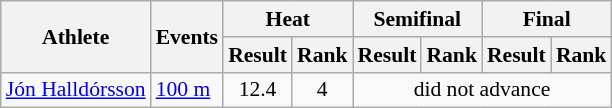<table class=wikitable style="font-size:90%">
<tr>
<th rowspan="2">Athlete</th>
<th rowspan="2">Events</th>
<th colspan="2">Heat</th>
<th colspan="2">Semifinal</th>
<th colspan="2">Final</th>
</tr>
<tr>
<th>Result</th>
<th>Rank</th>
<th>Result</th>
<th>Rank</th>
<th>Result</th>
<th>Rank</th>
</tr>
<tr>
<td><a href='#'>Jón Halldórsson</a></td>
<td><a href='#'>100 m</a></td>
<td align=center>12.4</td>
<td align=center>4</td>
<td align=center colspan=4>did not advance</td>
</tr>
</table>
